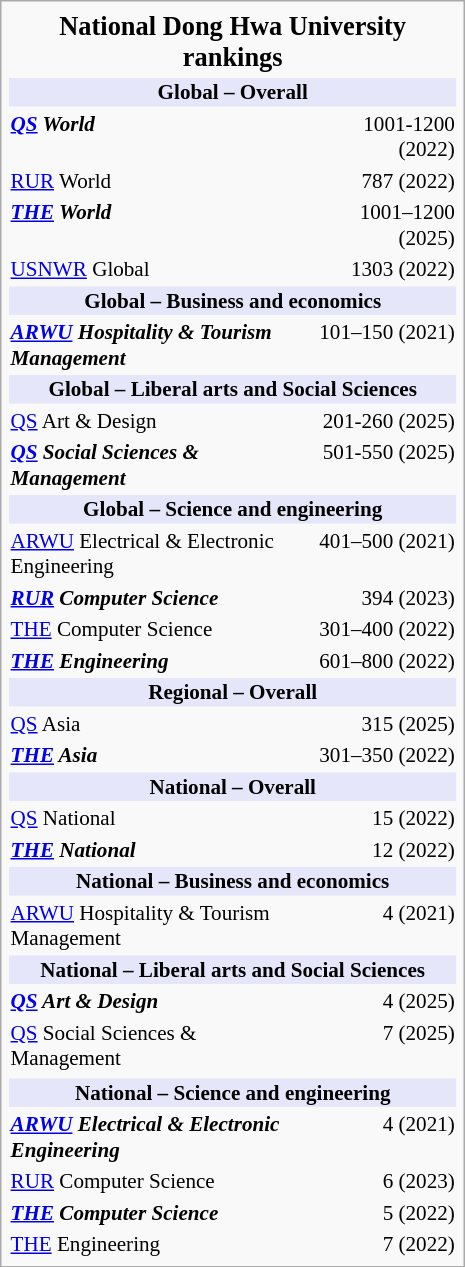<table class="infobox" style="width:22em; text-align:center; font-size:88%;">
<tr>
<td colspan=2 style="font-size:125%; text-align:center"><strong>National Dong Hwa University rankings</strong></td>
</tr>
<tr>
<th colspan="2" style="background:lavender ;text-align:center">Global – Overall</th>
</tr>
<tr>
<td style="text-align:left; width:65%"><strong><em><a href='#'>QS</a><em> World<strong></td>
<td style="text-align:right;">1001-1200 (2022)</td>
</tr>
<tr>
<td style="text-align:left; width:65%"></em></strong><a href='#'>RUR</a></em> World</strong></td>
<td style="text-align:right;">787 (2022)</td>
</tr>
<tr>
<td style="text-align:left; width:65%"><strong><em><a href='#'>THE</a><em> World<strong></td>
<td style="text-align:right;">1001–1200 (2025)</td>
</tr>
<tr>
<td style="text-align:left; width:65%"></em></strong><a href='#'>USNWR</a></em> Global</strong></td>
<td style="text-align:right;">1303 (2022)</td>
</tr>
<tr>
<th colspan="2" style="background:lavender ;text-align:center">Global – Business and economics</th>
</tr>
<tr>
<td style="text-align:left; width:65%"><strong><em><a href='#'>ARWU</a><em> Hospitality & Tourism Management<strong></td>
<td style="text-align:right;">101–150 (2021)</td>
</tr>
<tr>
<th colspan="2" style="background:lavender ;text-align:center">Global – Liberal arts and Social Sciences</th>
</tr>
<tr>
<td style="text-align:left; width:65%"></em></strong><a href='#'>QS</a></em> Art & Design</strong></td>
<td style="text-align:right;">201-260 (2025)</td>
</tr>
<tr>
<td style="text-align:left; width:65%"><strong><em><a href='#'>QS</a><em> Social Sciences & Management‌<strong></td>
<td style="text-align:right;">501-550 (2025)</td>
</tr>
<tr>
<th colspan="2" style="background:lavender ;text-align:center">Global – Science and engineering</th>
</tr>
<tr>
<td style="text-align:left; width:65%"></em></strong><a href='#'>ARWU</a></em> Electrical & Electronic Engineering</strong></td>
<td style="text-align:right;">401–500 (2021)</td>
</tr>
<tr>
<td style="text-align:left; width:65%"><strong><em><a href='#'>RUR</a><em> Computer Science<strong></td>
<td style="text-align:right;">394 (2023)</td>
</tr>
<tr>
<td style="text-align:left; width:65%"></em></strong><a href='#'>THE</a></em> Computer Science</strong></td>
<td style="text-align:right;">301–400 (2022)</td>
</tr>
<tr>
<td style="text-align:left; width:65%"><strong><em><a href='#'>THE</a><em> Engineering<strong></td>
<td style="text-align:right;">601–800 (2022)</td>
</tr>
<tr>
<th colspan="2" style="background:lavender ;text-align:center">Regional – Overall</th>
</tr>
<tr>
<td style="text-align:left; width:65%"></em></strong><a href='#'>QS</a></em> Asia</strong></td>
<td style="text-align:right;">315 (2025)</td>
</tr>
<tr>
<td style="text-align:left; width:65%"><strong><em><a href='#'>THE</a><em> Asia<strong></td>
<td style="text-align:right;">301–350 (2022)</td>
</tr>
<tr>
<th colspan="2" style="background:lavender ;text-align:center">National – Overall</th>
</tr>
<tr>
<td style="text-align:left; width:65%"></em></strong><a href='#'>QS</a></em> National</strong></td>
<td style="text-align:right;">15 (2022)</td>
</tr>
<tr>
<td style="text-align:left; width:65%"><strong><em><a href='#'>THE</a><em> National<strong></td>
<td style="text-align:right;">12 (2022)</td>
</tr>
<tr>
<th colspan="2" style="background:lavender ;text-align:center">National – Business and economics</th>
</tr>
<tr>
<td style="text-align:left; width:65%"></em></strong><a href='#'>ARWU</a></em> Hospitality & Tourism Management</strong></td>
<td style="text-align:right;">4 (2021)</td>
</tr>
<tr>
<th colspan="2" style="background:lavender ;text-align:center">National – Liberal arts and Social Sciences</th>
</tr>
<tr>
<td style="text-align:left; width:65%"><strong><em><a href='#'>QS</a><em> Art & Design<strong></td>
<td style="text-align:right;">4 (2025)</td>
</tr>
<tr>
<td style="text-align:left; width:65%"></em></strong><a href='#'>QS</a></em> Social Sciences & Management‌</strong></td>
<td style="text-align:right;">7 (2025)</td>
</tr>
<tr>
</tr>
<tr>
<th colspan="2" style="background:lavender ;text-align:center">National – Science and engineering</th>
</tr>
<tr>
<td style="text-align:left; width:65%"><strong><em><a href='#'>ARWU</a><em> Electrical & Electronic Engineering<strong></td>
<td style="text-align:right;">4 (2021)</td>
</tr>
<tr>
<td style="text-align:left; width:65%"></em></strong><a href='#'>RUR</a></em> Computer Science</strong></td>
<td style="text-align:right;">6 (2023)</td>
</tr>
<tr>
<td style="text-align:left; width:65%"><strong><em><a href='#'>THE</a><em> Computer Science<strong></td>
<td style="text-align:right;">5 (2022)</td>
</tr>
<tr>
<td style="text-align:left; width:65%"></em></strong><a href='#'>THE</a></em> Engineering</strong></td>
<td style="text-align:right;">7 (2022)</td>
</tr>
</table>
